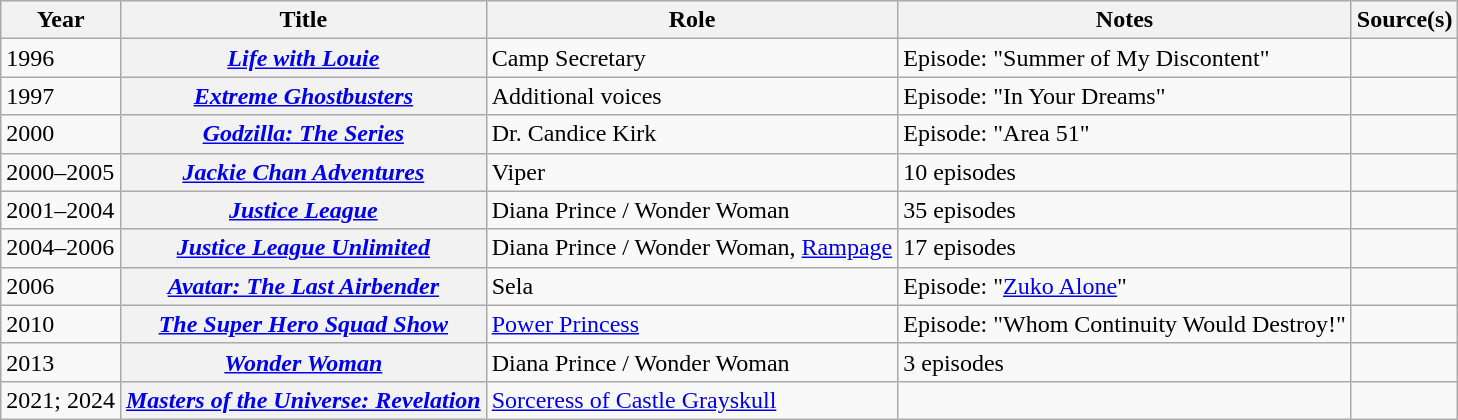<table class="wikitable sortable">
<tr>
<th>Year</th>
<th>Title</th>
<th>Role</th>
<th class = "unsortable">Notes</th>
<th>Source(s)</th>
</tr>
<tr>
<td>1996</td>
<th scope="row"><em><a href='#'>Life with Louie</a></em></th>
<td>Camp Secretary</td>
<td>Episode: "Summer of My Discontent"</td>
<td></td>
</tr>
<tr>
<td>1997</td>
<th scope="row"><em><a href='#'>Extreme Ghostbusters</a></em></th>
<td>Additional voices</td>
<td>Episode: "In Your Dreams"</td>
<td></td>
</tr>
<tr>
<td>2000</td>
<th scope="row"><em><a href='#'>Godzilla: The Series</a></em></th>
<td>Dr. Candice Kirk</td>
<td>Episode: "Area 51"</td>
<td></td>
</tr>
<tr>
<td>2000–2005</td>
<th scope="row"><em><a href='#'>Jackie Chan Adventures</a></em></th>
<td>Viper</td>
<td>10 episodes</td>
<td></td>
</tr>
<tr>
<td>2001–2004</td>
<th scope="row"><em><a href='#'> Justice League</a></em></th>
<td>Diana Prince / Wonder Woman</td>
<td>35 episodes</td>
<td></td>
</tr>
<tr>
<td>2004–2006</td>
<th scope="row"><em><a href='#'>Justice League Unlimited</a></em></th>
<td>Diana Prince / Wonder Woman, <a href='#'>Rampage</a></td>
<td>17 episodes</td>
<td></td>
</tr>
<tr>
<td>2006</td>
<th scope="row"><em><a href='#'>Avatar: The Last Airbender</a></em></th>
<td>Sela</td>
<td>Episode: "<a href='#'>Zuko Alone</a>"</td>
<td></td>
</tr>
<tr>
<td>2010</td>
<th scope="row"><em><a href='#'>The Super Hero Squad Show</a></em></th>
<td><a href='#'>Power Princess</a></td>
<td>Episode: "Whom Continuity Would Destroy!"</td>
<td></td>
</tr>
<tr>
<td>2013</td>
<th scope="row"><em><a href='#'>Wonder Woman</a></em></th>
<td>Diana Prince / Wonder Woman</td>
<td>3 episodes</td>
<td></td>
</tr>
<tr>
<td>2021; 2024</td>
<th scope="row"><em><a href='#'>Masters of the Universe: Revelation</a></em></th>
<td><a href='#'>Sorceress of Castle Grayskull</a></td>
<td></td>
<td></td>
</tr>
</table>
